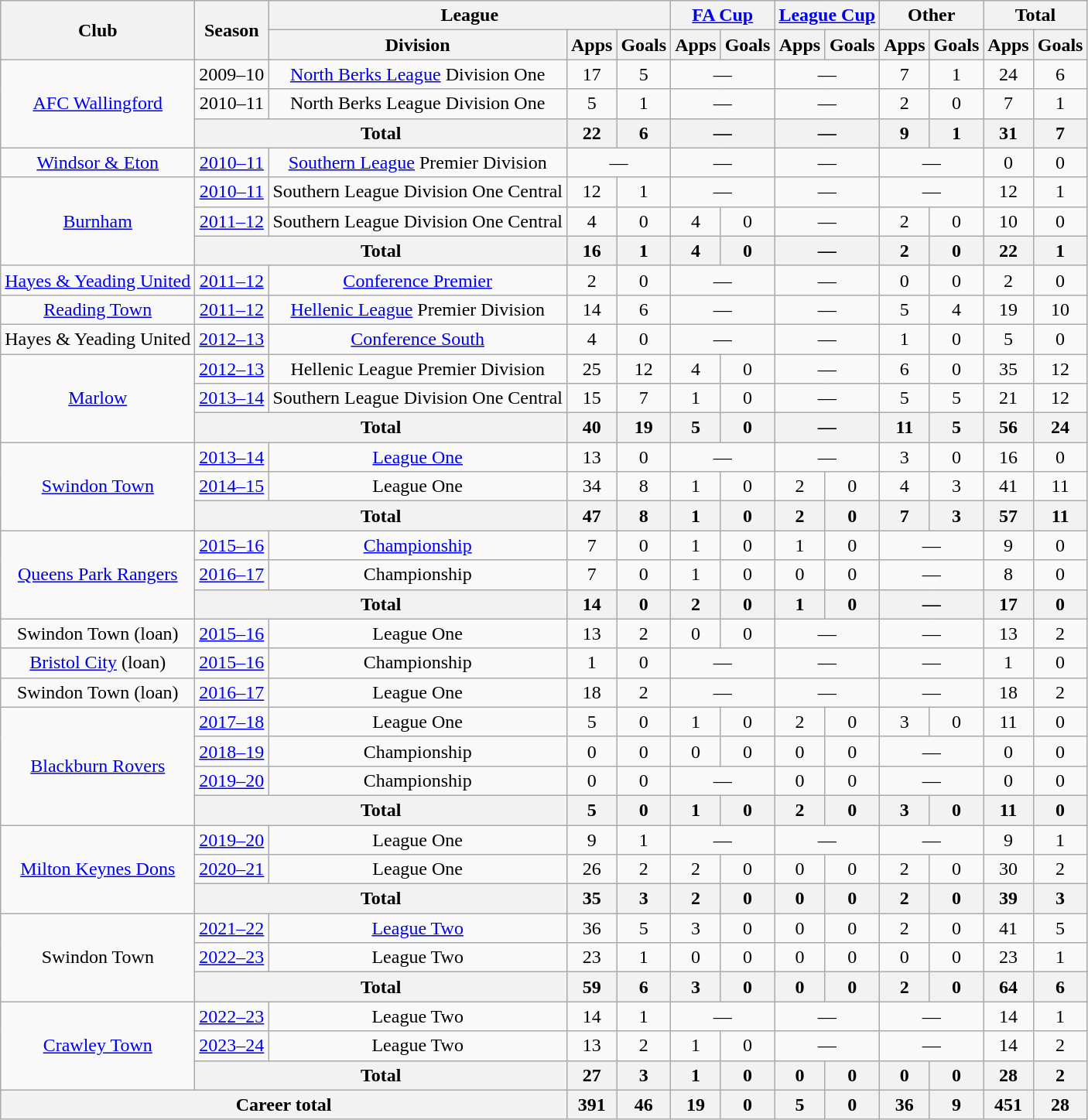<table class="wikitable" style="text-align: center">
<tr>
<th rowspan=2>Club</th>
<th rowspan=2>Season</th>
<th colspan=3>League</th>
<th colspan=2><a href='#'>FA Cup</a></th>
<th colspan=2><a href='#'>League Cup</a></th>
<th colspan=2>Other</th>
<th colspan=2>Total</th>
</tr>
<tr>
<th>Division</th>
<th>Apps</th>
<th>Goals</th>
<th>Apps</th>
<th>Goals</th>
<th>Apps</th>
<th>Goals</th>
<th>Apps</th>
<th>Goals</th>
<th>Apps</th>
<th>Goals</th>
</tr>
<tr>
<td rowspan="3"><a href='#'>AFC Wallingford</a></td>
<td>2009–10</td>
<td><a href='#'>North Berks League</a> Division One</td>
<td>17</td>
<td>5</td>
<td colspan="2">—</td>
<td colspan="2">—</td>
<td>7</td>
<td>1</td>
<td>24</td>
<td>6</td>
</tr>
<tr>
<td>2010–11</td>
<td>North Berks League Division One</td>
<td>5</td>
<td>1</td>
<td colspan="2">—</td>
<td colspan="2">—</td>
<td>2</td>
<td>0</td>
<td>7</td>
<td>1</td>
</tr>
<tr>
<th colspan="2">Total</th>
<th>22</th>
<th>6</th>
<th colspan="2">—</th>
<th colspan="2">—</th>
<th>9</th>
<th>1</th>
<th>31</th>
<th>7</th>
</tr>
<tr>
<td><a href='#'>Windsor & Eton</a></td>
<td><a href='#'>2010–11</a></td>
<td><a href='#'>Southern League</a> Premier Division</td>
<td colspan="2">—</td>
<td colspan="2">—</td>
<td colspan="2">—</td>
<td colspan="2">—</td>
<td>0</td>
<td>0</td>
</tr>
<tr>
<td rowspan="3"><a href='#'>Burnham</a></td>
<td><a href='#'>2010–11</a></td>
<td>Southern League Division One Central</td>
<td>12</td>
<td>1</td>
<td colspan="2">—</td>
<td colspan="2">—</td>
<td colspan="2">—</td>
<td>12</td>
<td>1</td>
</tr>
<tr>
<td><a href='#'>2011–12</a></td>
<td>Southern League Division One Central</td>
<td>4</td>
<td>0</td>
<td>4</td>
<td>0</td>
<td colspan="2">—</td>
<td>2</td>
<td>0</td>
<td>10</td>
<td>0</td>
</tr>
<tr>
<th colspan="2">Total</th>
<th>16</th>
<th>1</th>
<th>4</th>
<th>0</th>
<th colspan="2">—</th>
<th>2</th>
<th>0</th>
<th>22</th>
<th>1</th>
</tr>
<tr>
<td><a href='#'>Hayes & Yeading United</a></td>
<td><a href='#'>2011–12</a></td>
<td><a href='#'>Conference Premier</a></td>
<td>2</td>
<td>0</td>
<td colspan="2">—</td>
<td colspan="2">—</td>
<td>0</td>
<td>0</td>
<td>2</td>
<td>0</td>
</tr>
<tr>
<td><a href='#'>Reading Town</a></td>
<td><a href='#'>2011–12</a></td>
<td><a href='#'>Hellenic League</a> Premier Division</td>
<td>14</td>
<td>6</td>
<td colspan="2">—</td>
<td colspan="2">—</td>
<td>5</td>
<td>4</td>
<td>19</td>
<td>10</td>
</tr>
<tr>
<td>Hayes & Yeading United</td>
<td><a href='#'>2012–13</a></td>
<td><a href='#'>Conference South</a></td>
<td>4</td>
<td>0</td>
<td colspan="2">—</td>
<td colspan="2">—</td>
<td>1</td>
<td>0</td>
<td>5</td>
<td>0</td>
</tr>
<tr>
<td rowspan="3"><a href='#'>Marlow</a></td>
<td><a href='#'>2012–13</a></td>
<td>Hellenic League Premier Division</td>
<td>25</td>
<td>12</td>
<td>4</td>
<td>0</td>
<td colspan="2">—</td>
<td>6</td>
<td>0</td>
<td>35</td>
<td>12</td>
</tr>
<tr>
<td><a href='#'>2013–14</a></td>
<td>Southern League Division One Central</td>
<td>15</td>
<td>7</td>
<td>1</td>
<td>0</td>
<td colspan="2">—</td>
<td>5</td>
<td>5</td>
<td>21</td>
<td>12</td>
</tr>
<tr>
<th colspan="2">Total</th>
<th>40</th>
<th>19</th>
<th>5</th>
<th>0</th>
<th colspan="2">—</th>
<th>11</th>
<th>5</th>
<th>56</th>
<th>24</th>
</tr>
<tr>
<td rowspan="3"><a href='#'>Swindon Town</a></td>
<td><a href='#'>2013–14</a></td>
<td><a href='#'>League One</a></td>
<td>13</td>
<td>0</td>
<td colspan="2">—</td>
<td colspan="2">—</td>
<td>3</td>
<td>0</td>
<td>16</td>
<td>0</td>
</tr>
<tr>
<td><a href='#'>2014–15</a></td>
<td>League One</td>
<td>34</td>
<td>8</td>
<td>1</td>
<td>0</td>
<td>2</td>
<td>0</td>
<td>4</td>
<td>3</td>
<td>41</td>
<td>11</td>
</tr>
<tr>
<th colspan="2">Total</th>
<th>47</th>
<th>8</th>
<th>1</th>
<th>0</th>
<th>2</th>
<th>0</th>
<th>7</th>
<th>3</th>
<th>57</th>
<th>11</th>
</tr>
<tr>
<td rowspan="3"><a href='#'>Queens Park Rangers</a></td>
<td><a href='#'>2015–16</a></td>
<td><a href='#'>Championship</a></td>
<td>7</td>
<td>0</td>
<td>1</td>
<td>0</td>
<td>1</td>
<td>0</td>
<td colspan="2">—</td>
<td>9</td>
<td>0</td>
</tr>
<tr>
<td><a href='#'>2016–17</a></td>
<td>Championship</td>
<td>7</td>
<td>0</td>
<td>1</td>
<td>0</td>
<td>0</td>
<td>0</td>
<td colspan="2">—</td>
<td>8</td>
<td>0</td>
</tr>
<tr>
<th colspan="2">Total</th>
<th>14</th>
<th>0</th>
<th>2</th>
<th>0</th>
<th>1</th>
<th>0</th>
<th colspan="2">—</th>
<th>17</th>
<th>0</th>
</tr>
<tr>
<td>Swindon Town (loan)</td>
<td><a href='#'>2015–16</a></td>
<td>League One</td>
<td>13</td>
<td>2</td>
<td>0</td>
<td>0</td>
<td colspan="2">—</td>
<td colspan="2">—</td>
<td>13</td>
<td>2</td>
</tr>
<tr>
<td><a href='#'>Bristol City</a> (loan)</td>
<td><a href='#'>2015–16</a></td>
<td>Championship</td>
<td>1</td>
<td>0</td>
<td colspan="2">—</td>
<td colspan="2">—</td>
<td colspan="2">—</td>
<td>1</td>
<td>0</td>
</tr>
<tr>
<td>Swindon Town (loan)</td>
<td><a href='#'>2016–17</a></td>
<td>League One</td>
<td>18</td>
<td>2</td>
<td colspan="2">—</td>
<td colspan="2">—</td>
<td colspan="2">—</td>
<td>18</td>
<td>2</td>
</tr>
<tr>
<td rowspan="4"><a href='#'>Blackburn Rovers</a></td>
<td><a href='#'>2017–18</a></td>
<td>League One</td>
<td>5</td>
<td>0</td>
<td>1</td>
<td>0</td>
<td>2</td>
<td>0</td>
<td>3</td>
<td>0</td>
<td>11</td>
<td>0</td>
</tr>
<tr>
<td><a href='#'>2018–19</a></td>
<td>Championship</td>
<td>0</td>
<td>0</td>
<td>0</td>
<td>0</td>
<td>0</td>
<td>0</td>
<td colspan="2">—</td>
<td>0</td>
<td>0</td>
</tr>
<tr>
<td><a href='#'>2019–20</a></td>
<td>Championship</td>
<td>0</td>
<td>0</td>
<td colspan="2">—</td>
<td>0</td>
<td>0</td>
<td colspan="2">—</td>
<td>0</td>
<td>0</td>
</tr>
<tr>
<th colspan="2">Total</th>
<th>5</th>
<th>0</th>
<th>1</th>
<th>0</th>
<th>2</th>
<th>0</th>
<th>3</th>
<th>0</th>
<th>11</th>
<th>0</th>
</tr>
<tr>
<td rowspan="3"><a href='#'>Milton Keynes Dons</a></td>
<td><a href='#'>2019–20</a></td>
<td>League One</td>
<td>9</td>
<td>1</td>
<td colspan="2">—</td>
<td colspan="2">—</td>
<td colspan="2">—</td>
<td>9</td>
<td>1</td>
</tr>
<tr>
<td><a href='#'>2020–21</a></td>
<td>League One</td>
<td>26</td>
<td>2</td>
<td>2</td>
<td>0</td>
<td>0</td>
<td>0</td>
<td>2</td>
<td>0</td>
<td>30</td>
<td>2</td>
</tr>
<tr>
<th colspan="2">Total</th>
<th>35</th>
<th>3</th>
<th>2</th>
<th>0</th>
<th>0</th>
<th>0</th>
<th>2</th>
<th>0</th>
<th>39</th>
<th>3</th>
</tr>
<tr>
<td rowspan="3">Swindon Town</td>
<td><a href='#'>2021–22</a></td>
<td><a href='#'>League Two</a></td>
<td>36</td>
<td>5</td>
<td>3</td>
<td>0</td>
<td>0</td>
<td>0</td>
<td>2</td>
<td>0</td>
<td>41</td>
<td>5</td>
</tr>
<tr>
<td><a href='#'>2022–23</a></td>
<td>League Two</td>
<td>23</td>
<td>1</td>
<td>0</td>
<td>0</td>
<td>0</td>
<td>0</td>
<td>0</td>
<td>0</td>
<td>23</td>
<td>1</td>
</tr>
<tr>
<th colspan="2">Total</th>
<th>59</th>
<th>6</th>
<th>3</th>
<th>0</th>
<th>0</th>
<th>0</th>
<th>2</th>
<th>0</th>
<th>64</th>
<th>6</th>
</tr>
<tr>
<td rowspan="3"><a href='#'>Crawley Town</a></td>
<td><a href='#'>2022–23</a></td>
<td>League Two</td>
<td>14</td>
<td>1</td>
<td colspan="2">—</td>
<td colspan="2">—</td>
<td colspan="2">—</td>
<td>14</td>
<td>1</td>
</tr>
<tr>
<td><a href='#'>2023–24</a></td>
<td>League Two</td>
<td>13</td>
<td>2</td>
<td>1</td>
<td>0</td>
<td colspan="2">—</td>
<td colspan="2">—</td>
<td>14</td>
<td>2</td>
</tr>
<tr>
<th colspan="2">Total</th>
<th>27</th>
<th>3</th>
<th>1</th>
<th>0</th>
<th>0</th>
<th>0</th>
<th>0</th>
<th>0</th>
<th>28</th>
<th>2</th>
</tr>
<tr>
<th colspan="3">Career total</th>
<th>391</th>
<th>46</th>
<th>19</th>
<th>0</th>
<th>5</th>
<th>0</th>
<th>36</th>
<th>9</th>
<th>451</th>
<th>28</th>
</tr>
</table>
